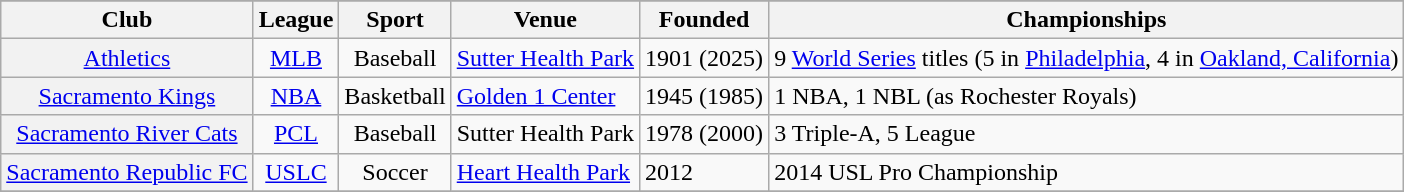<table class="wikitable sortable">
<tr>
</tr>
<tr>
<th scope="col">Club</th>
<th scope="col">League</th>
<th scope="col">Sport</th>
<th scope="col">Venue</th>
<th scope="col">Founded</th>
<th scope="col">Championships</th>
</tr>
<tr>
<th scope="row" style="font-weight: normal; text-align: center;"><a href='#'>Athletics</a></th>
<td align=center><a href='#'>MLB</a></td>
<td align=center>Baseball</td>
<td><a href='#'>Sutter Health Park</a></td>
<td>1901 (2025)</td>
<td>9 <a href='#'>World Series</a> titles (5 in <a href='#'>Philadelphia</a>, 4 in <a href='#'>Oakland, California</a>)</td>
</tr>
<tr>
<th scope="row" style="font-weight: normal; text-align: center;"><a href='#'>Sacramento Kings</a></th>
<td align=center><a href='#'>NBA</a></td>
<td align=center>Basketball</td>
<td><a href='#'>Golden 1 Center</a></td>
<td>1945 (1985)</td>
<td>1 NBA, 1 NBL (as Rochester Royals)</td>
</tr>
<tr>
<th scope="row" style="font-weight: normal; text-align: center;"><a href='#'>Sacramento River Cats</a></th>
<td align=center><a href='#'>PCL</a></td>
<td align=center>Baseball</td>
<td>Sutter Health Park</td>
<td>1978 (2000)</td>
<td>3 Triple-A, 5 League</td>
</tr>
<tr>
<th scope="row" style="font-weight: normal; text-align: center;"><a href='#'>Sacramento Republic FC</a></th>
<td align=center><a href='#'>USLC</a></td>
<td align=center>Soccer</td>
<td><a href='#'>Heart Health Park</a></td>
<td>2012</td>
<td>2014 USL Pro Championship</td>
</tr>
<tr>
</tr>
</table>
